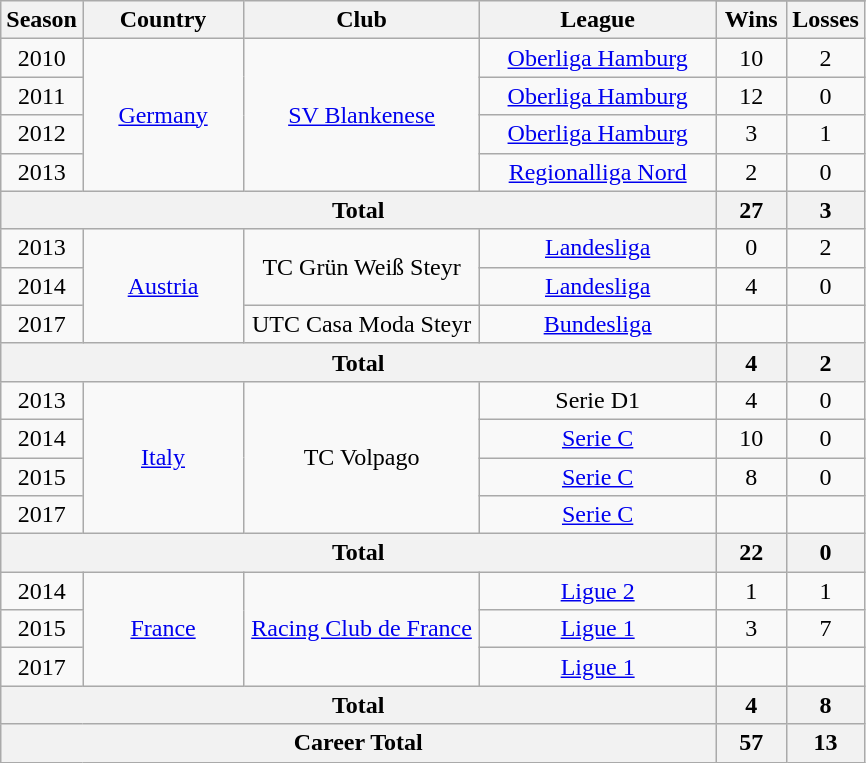<table class="wikitable" style="font-size:100%; text-align: center;">
<tr>
<th rowspan="2">Season</th>
<th rowspan="2" width="100">Country</th>
<th rowspan="2" width="150">Club</th>
<th rowspan="2" width="150">League</th>
</tr>
<tr>
<th width="40">Wins</th>
<th width="40">Losses</th>
</tr>
<tr>
<td 2010 Oberliga Hamburg>2010</td>
<td rowspan="4"><a href='#'>Germany</a></td>
<td rowspan="4"><a href='#'>SV Blankenese</a></td>
<td><a href='#'>Oberliga Hamburg</a></td>
<td>10</td>
<td>2</td>
</tr>
<tr>
<td 2011 Oberliga Hamburg>2011</td>
<td><a href='#'>Oberliga Hamburg</a></td>
<td>12</td>
<td>0</td>
</tr>
<tr>
<td 2012 Oberliga Hamburg>2012</td>
<td><a href='#'>Oberliga Hamburg</a></td>
<td>3</td>
<td>1</td>
</tr>
<tr>
<td 2013 Oberliga Hamburg>2013</td>
<td><a href='#'>Regionalliga Nord</a></td>
<td>2</td>
<td>0</td>
</tr>
<tr>
<th colspan="4">Total</th>
<th>27</th>
<th>3</th>
</tr>
<tr>
<td 2013 Landesliga>2013</td>
<td rowspan="3"><a href='#'>Austria</a></td>
<td rowspan="2">TC Grün Weiß Steyr</td>
<td><a href='#'>Landesliga</a></td>
<td>0</td>
<td>2</td>
</tr>
<tr>
<td 2014 Landesliga>2014</td>
<td><a href='#'>Landesliga</a></td>
<td>4</td>
<td>0</td>
</tr>
<tr>
<td 2017 Bundesliga>2017</td>
<td rowspan="1">UTC Casa Moda Steyr</td>
<td><a href='#'>Bundesliga</a></td>
<td></td>
<td></td>
</tr>
<tr>
<th colspan="4">Total</th>
<th>4</th>
<th>2</th>
</tr>
<tr>
<td 2013 Serie D1>2013</td>
<td rowspan="4"><a href='#'>Italy</a></td>
<td rowspan="4">TC Volpago</td>
<td>Serie D1</td>
<td>4</td>
<td>0</td>
</tr>
<tr>
<td 2014 Serie C>2014</td>
<td><a href='#'>Serie C</a></td>
<td>10</td>
<td>0</td>
</tr>
<tr>
<td 2015 Serie C>2015</td>
<td><a href='#'>Serie C</a></td>
<td>8</td>
<td>0</td>
</tr>
<tr>
<td 2017 Serie C>2017</td>
<td><a href='#'>Serie C</a></td>
<td></td>
<td></td>
</tr>
<tr>
<th colspan="4">Total</th>
<th>22</th>
<th>0</th>
</tr>
<tr>
<td 2014 Ligue 2>2014</td>
<td rowspan="3"><a href='#'>France</a></td>
<td rowspan="3"><a href='#'>Racing Club de France</a></td>
<td><a href='#'>Ligue 2</a></td>
<td>1</td>
<td>1</td>
</tr>
<tr>
<td 2015 Ligue 1>2015</td>
<td><a href='#'>Ligue 1</a></td>
<td>3</td>
<td>7</td>
</tr>
<tr>
<td 2017 Ligue 1>2017</td>
<td><a href='#'>Ligue 1</a></td>
<td></td>
<td></td>
</tr>
<tr>
<th colspan="4">Total</th>
<th>4</th>
<th>8</th>
</tr>
<tr>
<th colspan="4">Career Total</th>
<th>57</th>
<th>13</th>
</tr>
</table>
